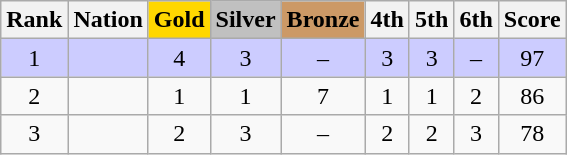<table class="wikitable sortable" style="text-align:center">
<tr>
<th>Rank</th>
<th>Nation</th>
<td bgcolor="gold"><strong>Gold</strong></td>
<td bgcolor="silver"><strong>Silver</strong></td>
<td bgcolor=cc9966><strong>Bronze</strong></td>
<th>4th</th>
<th>5th</th>
<th>6th</th>
<th>Score</th>
</tr>
<tr style="background-color:#ccccff">
<td>1</td>
<td align=left></td>
<td>4</td>
<td>3</td>
<td>–</td>
<td>3</td>
<td>3</td>
<td>–</td>
<td>97</td>
</tr>
<tr>
<td>2</td>
<td align=left></td>
<td>1</td>
<td>1</td>
<td>7</td>
<td>1</td>
<td>1</td>
<td>2</td>
<td>86</td>
</tr>
<tr>
<td>3</td>
<td align=left></td>
<td>2</td>
<td>3</td>
<td>–</td>
<td>2</td>
<td>2</td>
<td>3</td>
<td>78</td>
</tr>
</table>
